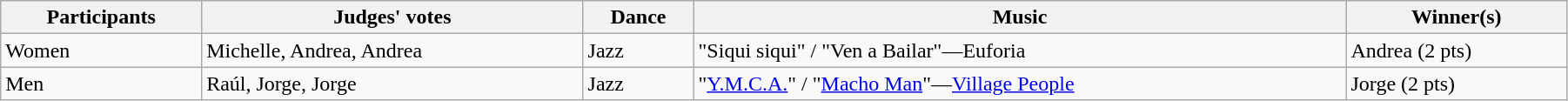<table class="wikitable" style="width:95%; white-space:nowrap">
<tr>
<th>Participants</th>
<th>Judges' votes</th>
<th>Dance</th>
<th>Music</th>
<th>Winner(s)</th>
</tr>
<tr>
<td>Women</td>
<td>Michelle, Andrea, Andrea</td>
<td>Jazz</td>
<td>"Siqui siqui" / "Ven a Bailar"—Euforia</td>
<td>Andrea (2 pts)</td>
</tr>
<tr>
<td>Men</td>
<td>Raúl, Jorge, Jorge</td>
<td>Jazz</td>
<td>"<a href='#'>Y.M.C.A.</a>" / "<a href='#'>Macho Man</a>"—<a href='#'>Village People</a></td>
<td>Jorge (2 pts)</td>
</tr>
</table>
